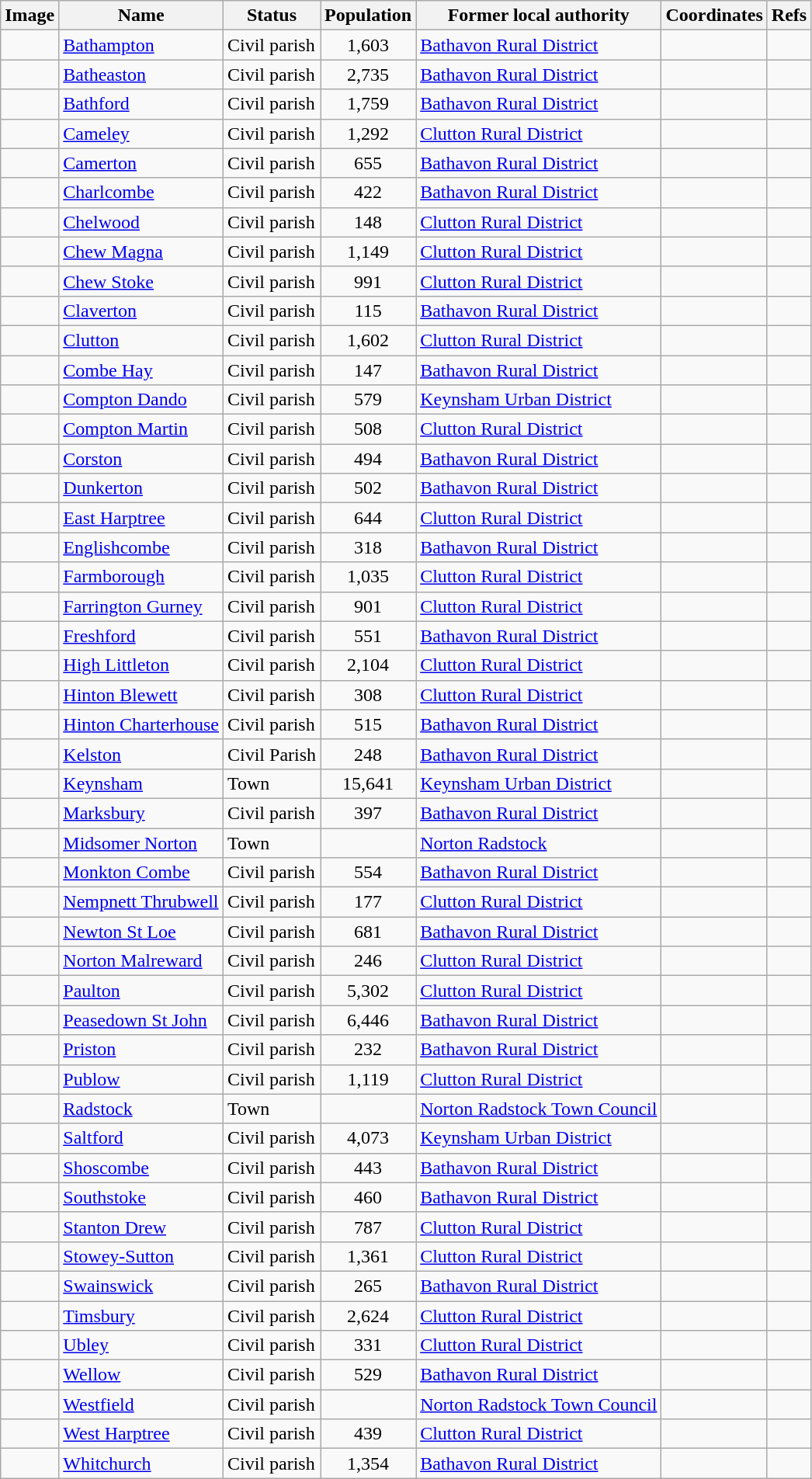<table class="wikitable sortable">
<tr>
<th class="unsortable">Image</th>
<th>Name</th>
<th>Status</th>
<th>Population</th>
<th>Former local authority</th>
<th class="unsortable">Coordinates</th>
<th class="unsortable">Refs</th>
</tr>
<tr>
<td></td>
<td><a href='#'>Bathampton</a></td>
<td>Civil parish</td>
<td style="text-align:center;">1,603</td>
<td><a href='#'>Bathavon Rural District</a></td>
<td></td>
<td></td>
</tr>
<tr>
<td></td>
<td><a href='#'>Batheaston</a></td>
<td>Civil parish</td>
<td style="text-align:center;">2,735</td>
<td><a href='#'>Bathavon Rural District</a></td>
<td></td>
<td></td>
</tr>
<tr>
<td></td>
<td><a href='#'>Bathford</a></td>
<td>Civil parish</td>
<td style="text-align:center;">1,759</td>
<td><a href='#'>Bathavon Rural District</a></td>
<td></td>
<td></td>
</tr>
<tr>
<td></td>
<td><a href='#'>Cameley</a></td>
<td>Civil parish</td>
<td style="text-align:center;">1,292</td>
<td><a href='#'>Clutton Rural District</a></td>
<td></td>
<td></td>
</tr>
<tr>
<td></td>
<td><a href='#'>Camerton</a></td>
<td>Civil parish</td>
<td style="text-align:center;">655</td>
<td><a href='#'>Bathavon Rural District</a></td>
<td></td>
<td></td>
</tr>
<tr>
<td></td>
<td><a href='#'>Charlcombe</a></td>
<td>Civil parish</td>
<td style="text-align:center;">422</td>
<td><a href='#'>Bathavon Rural District</a></td>
<td></td>
<td></td>
</tr>
<tr>
<td></td>
<td><a href='#'>Chelwood</a></td>
<td>Civil parish</td>
<td style="text-align:center;">148</td>
<td><a href='#'>Clutton Rural District</a></td>
<td></td>
<td></td>
</tr>
<tr>
<td></td>
<td><a href='#'>Chew Magna</a></td>
<td>Civil parish</td>
<td style="text-align:center;">1,149</td>
<td><a href='#'>Clutton Rural District</a></td>
<td></td>
<td></td>
</tr>
<tr>
<td></td>
<td><a href='#'>Chew Stoke</a></td>
<td>Civil parish</td>
<td style="text-align:center;">991</td>
<td><a href='#'>Clutton Rural District</a></td>
<td></td>
<td></td>
</tr>
<tr>
<td></td>
<td><a href='#'>Claverton</a></td>
<td>Civil parish</td>
<td style="text-align:center;">115</td>
<td><a href='#'>Bathavon Rural District</a></td>
<td></td>
<td></td>
</tr>
<tr>
<td></td>
<td><a href='#'>Clutton</a></td>
<td>Civil parish</td>
<td style="text-align:center;">1,602</td>
<td><a href='#'>Clutton Rural District</a></td>
<td></td>
<td></td>
</tr>
<tr>
<td></td>
<td><a href='#'>Combe Hay</a></td>
<td>Civil parish</td>
<td style="text-align:center;">147</td>
<td><a href='#'>Bathavon Rural District</a></td>
<td></td>
<td></td>
</tr>
<tr>
<td></td>
<td><a href='#'>Compton Dando</a></td>
<td>Civil parish</td>
<td style="text-align:center;">579</td>
<td><a href='#'>Keynsham Urban District</a></td>
<td></td>
<td></td>
</tr>
<tr>
<td></td>
<td><a href='#'>Compton Martin</a></td>
<td>Civil parish</td>
<td style="text-align:center;">508</td>
<td><a href='#'>Clutton Rural District</a></td>
<td></td>
<td></td>
</tr>
<tr>
<td></td>
<td><a href='#'>Corston</a></td>
<td>Civil parish</td>
<td style="text-align:center;">494</td>
<td><a href='#'>Bathavon Rural District</a></td>
<td></td>
<td></td>
</tr>
<tr>
<td></td>
<td><a href='#'>Dunkerton</a></td>
<td>Civil parish</td>
<td style="text-align:center;">502</td>
<td><a href='#'>Bathavon Rural District</a></td>
<td></td>
<td></td>
</tr>
<tr>
<td></td>
<td><a href='#'>East Harptree</a></td>
<td>Civil parish</td>
<td style="text-align:center;">644</td>
<td><a href='#'>Clutton Rural District</a></td>
<td></td>
<td></td>
</tr>
<tr>
<td></td>
<td><a href='#'>Englishcombe</a></td>
<td>Civil parish</td>
<td style="text-align:center;">318</td>
<td><a href='#'>Bathavon Rural District</a></td>
<td></td>
<td></td>
</tr>
<tr>
<td></td>
<td><a href='#'>Farmborough</a></td>
<td>Civil parish</td>
<td style="text-align:center;">1,035</td>
<td><a href='#'>Clutton Rural District</a></td>
<td></td>
<td></td>
</tr>
<tr>
<td></td>
<td><a href='#'>Farrington Gurney</a></td>
<td>Civil parish</td>
<td style="text-align:center;">901</td>
<td><a href='#'>Clutton Rural District</a></td>
<td></td>
<td></td>
</tr>
<tr>
<td></td>
<td><a href='#'>Freshford</a></td>
<td>Civil parish</td>
<td style="text-align:center;">551</td>
<td><a href='#'>Bathavon Rural District</a></td>
<td></td>
<td></td>
</tr>
<tr>
<td></td>
<td><a href='#'>High Littleton</a></td>
<td>Civil parish</td>
<td style="text-align:center;">2,104</td>
<td><a href='#'>Clutton Rural District</a></td>
<td></td>
<td></td>
</tr>
<tr>
<td></td>
<td><a href='#'>Hinton Blewett</a></td>
<td>Civil parish</td>
<td style="text-align:center;">308</td>
<td><a href='#'>Clutton Rural District</a></td>
<td></td>
<td></td>
</tr>
<tr>
<td></td>
<td><a href='#'>Hinton Charterhouse</a></td>
<td>Civil parish</td>
<td style="text-align:center;">515</td>
<td><a href='#'>Bathavon Rural District</a></td>
<td></td>
<td></td>
</tr>
<tr>
<td></td>
<td><a href='#'>Kelston</a></td>
<td>Civil Parish</td>
<td style="text-align:center;">248</td>
<td><a href='#'>Bathavon Rural District</a></td>
<td></td>
<td></td>
</tr>
<tr>
<td></td>
<td><a href='#'>Keynsham</a></td>
<td>Town</td>
<td style="text-align:center;">15,641</td>
<td><a href='#'>Keynsham Urban District</a></td>
<td></td>
<td></td>
</tr>
<tr>
<td></td>
<td><a href='#'>Marksbury</a></td>
<td>Civil parish</td>
<td style="text-align:center;">397</td>
<td><a href='#'>Bathavon Rural District</a></td>
<td></td>
<td></td>
</tr>
<tr>
<td></td>
<td><a href='#'>Midsomer Norton</a></td>
<td>Town</td>
<td></td>
<td><a href='#'>Norton Radstock</a></td>
<td></td>
<td></td>
</tr>
<tr>
<td></td>
<td><a href='#'>Monkton Combe</a></td>
<td>Civil parish</td>
<td style="text-align:center;">554</td>
<td><a href='#'>Bathavon Rural District</a></td>
<td></td>
<td></td>
</tr>
<tr>
<td></td>
<td><a href='#'>Nempnett Thrubwell</a></td>
<td>Civil parish</td>
<td style="text-align:center;">177</td>
<td><a href='#'>Clutton Rural District</a></td>
<td></td>
<td></td>
</tr>
<tr>
<td></td>
<td><a href='#'>Newton St Loe</a></td>
<td>Civil parish</td>
<td style="text-align:center;">681</td>
<td><a href='#'>Bathavon Rural District</a></td>
<td></td>
<td></td>
</tr>
<tr>
<td></td>
<td><a href='#'>Norton Malreward</a></td>
<td>Civil parish</td>
<td style="text-align:center;">246</td>
<td><a href='#'>Clutton Rural District</a></td>
<td></td>
<td></td>
</tr>
<tr>
<td></td>
<td><a href='#'>Paulton</a></td>
<td>Civil parish</td>
<td style="text-align:center;">5,302</td>
<td><a href='#'>Clutton Rural District</a></td>
<td></td>
<td></td>
</tr>
<tr>
<td></td>
<td><a href='#'>Peasedown St John</a></td>
<td>Civil parish</td>
<td style="text-align:center;">6,446</td>
<td><a href='#'>Bathavon Rural District</a></td>
<td></td>
<td></td>
</tr>
<tr>
<td></td>
<td><a href='#'>Priston</a></td>
<td>Civil parish</td>
<td style="text-align:center;">232</td>
<td><a href='#'>Bathavon Rural District</a></td>
<td></td>
<td></td>
</tr>
<tr>
<td></td>
<td><a href='#'>Publow</a></td>
<td>Civil parish</td>
<td style="text-align:center;">1,119</td>
<td><a href='#'>Clutton Rural District</a></td>
<td></td>
<td></td>
</tr>
<tr>
<td></td>
<td><a href='#'>Radstock</a></td>
<td>Town</td>
<td></td>
<td><a href='#'>Norton Radstock Town Council</a></td>
<td></td>
<td></td>
</tr>
<tr>
<td></td>
<td><a href='#'>Saltford</a></td>
<td>Civil parish</td>
<td style="text-align:center;">4,073</td>
<td><a href='#'>Keynsham Urban District</a></td>
<td></td>
<td></td>
</tr>
<tr>
<td></td>
<td><a href='#'>Shoscombe</a></td>
<td>Civil parish</td>
<td style="text-align:center;">443</td>
<td><a href='#'>Bathavon Rural District</a></td>
<td></td>
<td></td>
</tr>
<tr>
<td></td>
<td><a href='#'>Southstoke</a></td>
<td>Civil parish</td>
<td style="text-align:center;">460</td>
<td><a href='#'>Bathavon Rural District</a></td>
<td></td>
<td></td>
</tr>
<tr>
<td></td>
<td><a href='#'>Stanton Drew</a></td>
<td>Civil parish</td>
<td style="text-align:center;">787</td>
<td><a href='#'>Clutton Rural District</a></td>
<td></td>
<td></td>
</tr>
<tr>
<td></td>
<td><a href='#'>Stowey-Sutton</a></td>
<td>Civil parish</td>
<td style="text-align:center;">1,361</td>
<td><a href='#'>Clutton Rural District</a></td>
<td></td>
<td></td>
</tr>
<tr>
<td></td>
<td><a href='#'>Swainswick</a></td>
<td>Civil parish</td>
<td style="text-align:center;">265</td>
<td><a href='#'>Bathavon Rural District</a></td>
<td></td>
<td></td>
</tr>
<tr>
<td></td>
<td><a href='#'>Timsbury</a></td>
<td>Civil parish</td>
<td style="text-align:center;">2,624</td>
<td><a href='#'>Clutton Rural District</a></td>
<td></td>
<td></td>
</tr>
<tr>
<td></td>
<td><a href='#'>Ubley</a></td>
<td>Civil parish</td>
<td style="text-align:center;">331</td>
<td><a href='#'>Clutton Rural District</a></td>
<td></td>
<td></td>
</tr>
<tr>
<td></td>
<td><a href='#'>Wellow</a></td>
<td>Civil parish</td>
<td style="text-align:center;">529</td>
<td><a href='#'>Bathavon Rural District</a></td>
<td></td>
<td></td>
</tr>
<tr>
<td></td>
<td><a href='#'>Westfield</a></td>
<td>Civil parish</td>
<td></td>
<td><a href='#'>Norton Radstock Town Council</a></td>
<td></td>
<td></td>
</tr>
<tr>
<td></td>
<td><a href='#'>West Harptree</a></td>
<td>Civil parish</td>
<td style="text-align:center;">439</td>
<td><a href='#'>Clutton Rural District</a></td>
<td></td>
<td></td>
</tr>
<tr>
<td></td>
<td><a href='#'>Whitchurch</a></td>
<td>Civil parish</td>
<td style="text-align:center;">1,354</td>
<td><a href='#'>Bathavon Rural District</a></td>
<td></td>
<td></td>
</tr>
</table>
